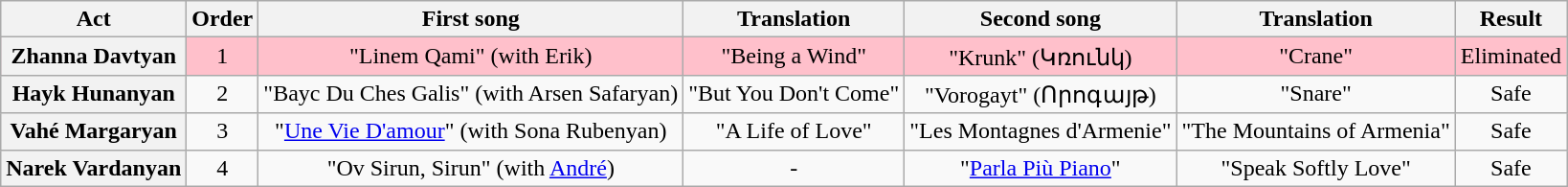<table class="wikitable plainrowheaders" style="text-align:center;">
<tr>
<th scope="col">Act</th>
<th scope="col">Order</th>
<th scope="col">First song</th>
<th scope="col">Translation</th>
<th scope="col">Second song</th>
<th scope="col">Translation</th>
<th scope="col">Result</th>
</tr>
<tr style="background:pink;">
<th scope="row">Zhanna Davtyan</th>
<td>1</td>
<td>"Linem Qami" (with Erik)</td>
<td>"Being a Wind"</td>
<td>"Krunk" (Կռունկ)</td>
<td>"Crane"</td>
<td>Eliminated</td>
</tr>
<tr>
<th scope="row">Hayk Hunanyan</th>
<td>2</td>
<td>"Bayc Du Ches Galis" (with Arsen Safaryan)</td>
<td>"But You Don't Come"</td>
<td>"Vorogayt" (Որոգայթ)</td>
<td>"Snare"</td>
<td>Safe</td>
</tr>
<tr>
<th scope="row">Vahé Margaryan</th>
<td>3</td>
<td>"<a href='#'>Une Vie D'amour</a>" (with Sona Rubenyan)</td>
<td>"A Life of Love"</td>
<td>"Les Montagnes d'Armenie"</td>
<td>"The Mountains of Armenia"</td>
<td>Safe</td>
</tr>
<tr>
<th scope="row">Narek Vardanyan</th>
<td>4</td>
<td>"Ov Sirun, Sirun" (with <a href='#'>André</a>)</td>
<td>-</td>
<td>"<a href='#'>Parla Più Piano</a>"</td>
<td>"Speak Softly Love"</td>
<td>Safe</td>
</tr>
</table>
